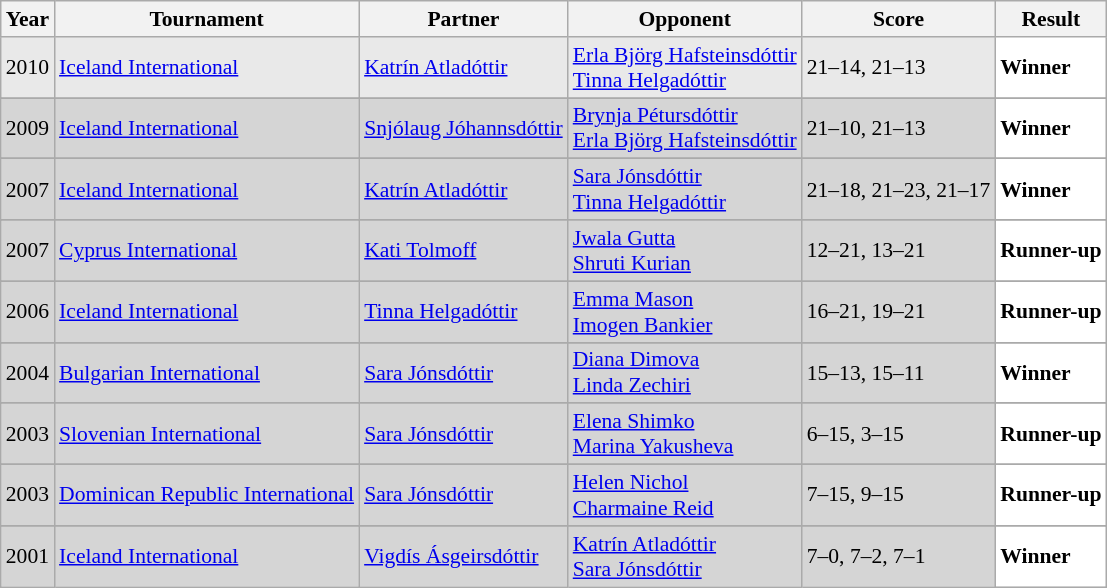<table class="sortable wikitable" style="font-size: 90%;">
<tr>
<th>Year</th>
<th>Tournament</th>
<th>Partner</th>
<th>Opponent</th>
<th>Score</th>
<th>Result</th>
</tr>
<tr style="background:#E9E9E9">
<td align="center">2010</td>
<td align="left"><a href='#'>Iceland International</a></td>
<td align="left"> <a href='#'>Katrín Atladóttir</a></td>
<td align="left"> <a href='#'>Erla Björg Hafsteinsdóttir</a><br> <a href='#'>Tinna Helgadóttir</a></td>
<td align="left">21–14, 21–13</td>
<td style="text-align:left; background:white"> <strong>Winner</strong></td>
</tr>
<tr>
</tr>
<tr style="background:#D5D5D5">
<td align="center">2009</td>
<td align="left"><a href='#'>Iceland International</a></td>
<td align="left"> <a href='#'>Snjólaug Jóhannsdóttir</a></td>
<td align="left"> <a href='#'>Brynja Pétursdóttir</a><br> <a href='#'>Erla Björg Hafsteinsdóttir</a></td>
<td align="left">21–10, 21–13</td>
<td style="text-align:left; background:white"> <strong>Winner</strong></td>
</tr>
<tr>
</tr>
<tr style="background:#D5D5D5">
<td align="center">2007</td>
<td align="left"><a href='#'>Iceland International</a></td>
<td align="left"> <a href='#'>Katrín Atladóttir</a></td>
<td align="left"> <a href='#'>Sara Jónsdóttir</a><br> <a href='#'>Tinna Helgadóttir</a></td>
<td align="left">21–18, 21–23, 21–17</td>
<td style="text-align:left; background:white"> <strong>Winner</strong></td>
</tr>
<tr>
</tr>
<tr style="background:#D5D5D5">
<td align="center">2007</td>
<td align="left"><a href='#'>Cyprus International</a></td>
<td align="left"> <a href='#'>Kati Tolmoff</a></td>
<td align="left"> <a href='#'>Jwala Gutta</a><br> <a href='#'>Shruti Kurian</a></td>
<td align="left">12–21, 13–21</td>
<td style="text-align:left; background:white"> <strong>Runner-up</strong></td>
</tr>
<tr>
</tr>
<tr style="background:#D5D5D5">
<td align="center">2006</td>
<td align="left"><a href='#'>Iceland International</a></td>
<td align="left"> <a href='#'>Tinna Helgadóttir</a></td>
<td align="left"> <a href='#'>Emma Mason</a><br> <a href='#'>Imogen Bankier</a></td>
<td align="left">16–21, 19–21</td>
<td style="text-align:left; background:white"> <strong>Runner-up</strong></td>
</tr>
<tr>
</tr>
<tr style="background:#D5D5D5">
<td align="center">2004</td>
<td align="left"><a href='#'>Bulgarian International</a></td>
<td align="left"> <a href='#'>Sara Jónsdóttir</a></td>
<td align="left"> <a href='#'>Diana Dimova</a><br> <a href='#'>Linda Zechiri</a></td>
<td align="left">15–13, 15–11</td>
<td style="text-align:left; background:white"> <strong>Winner</strong></td>
</tr>
<tr>
</tr>
<tr style="background:#D5D5D5">
<td align="center">2003</td>
<td align="left"><a href='#'>Slovenian International</a></td>
<td align="left"> <a href='#'>Sara Jónsdóttir</a></td>
<td align="left"> <a href='#'>Elena Shimko</a><br> <a href='#'>Marina Yakusheva</a></td>
<td align="left">6–15, 3–15</td>
<td style="text-align:left; background:white"> <strong>Runner-up</strong></td>
</tr>
<tr>
</tr>
<tr style="background:#D5D5D5">
<td align="center">2003</td>
<td align="left"><a href='#'>Dominican Republic International</a></td>
<td align="left"> <a href='#'>Sara Jónsdóttir</a></td>
<td align="left"> <a href='#'>Helen Nichol</a><br> <a href='#'>Charmaine Reid</a></td>
<td align="left">7–15, 9–15</td>
<td style="text-align:left; background:white"> <strong>Runner-up</strong></td>
</tr>
<tr>
</tr>
<tr style="background:#D5D5D5">
<td align="center">2001</td>
<td align="left"><a href='#'>Iceland International</a></td>
<td align="left"> <a href='#'>Vigdís Ásgeirsdóttir</a></td>
<td align="left"> <a href='#'>Katrín Atladóttir</a><br> <a href='#'>Sara Jónsdóttir</a></td>
<td align="left">7–0, 7–2, 7–1</td>
<td style="text-align:left; background:white"> <strong>Winner</strong></td>
</tr>
</table>
